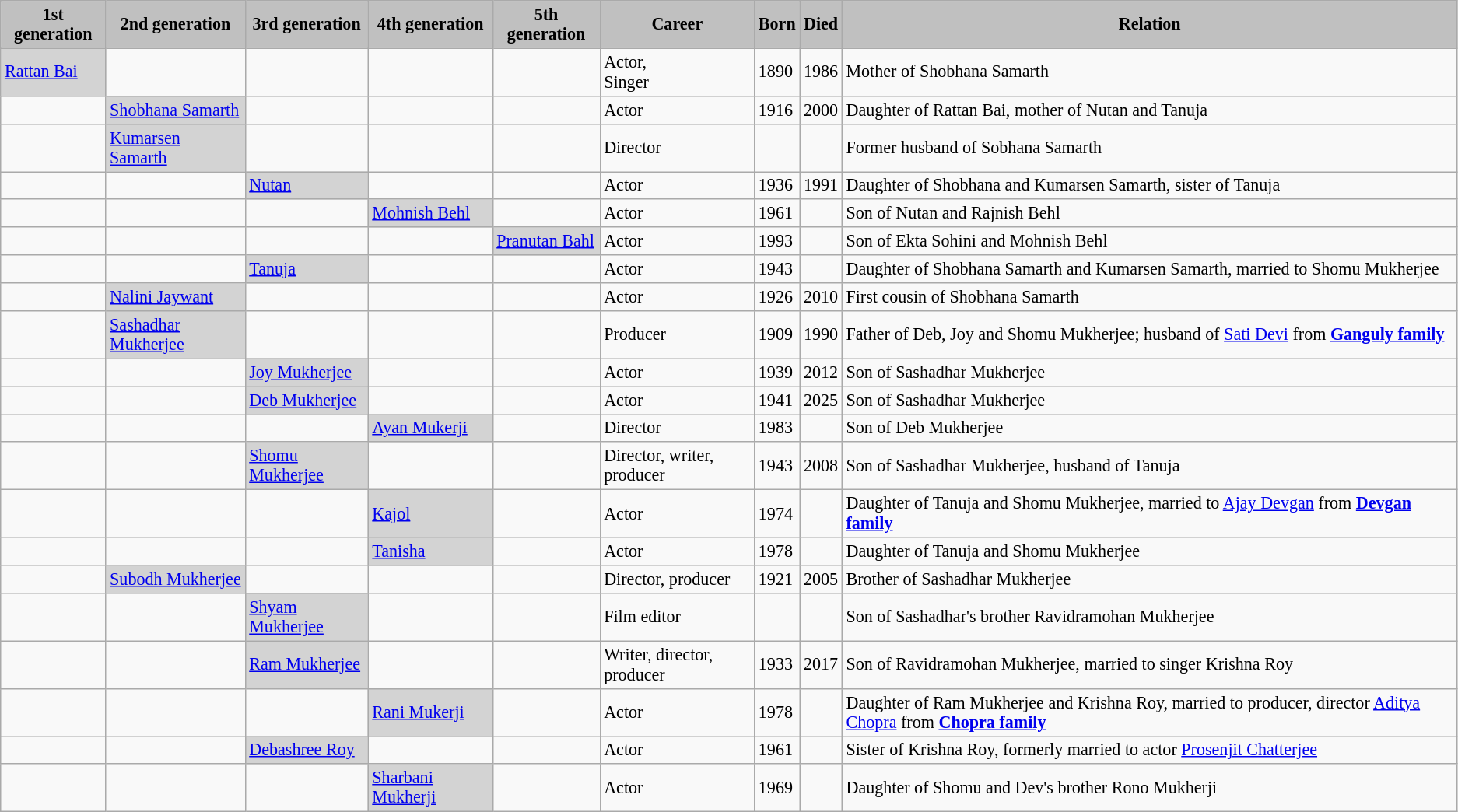<table class="wikitable sortable collapsible"  style="font-size:92%">
<tr>
<th style="background:silver;">1st generation</th>
<th style="background:silver;">2nd generation</th>
<th style="background:silver;">3rd generation</th>
<th style="background:silver;">4th generation</th>
<th style="background:silver;">5th generation</th>
<th style="background:silver;">Career</th>
<th style="background:silver;">Born</th>
<th style="background:silver;">Died</th>
<th style="background:silver;">Relation</th>
</tr>
<tr>
<td style="background: #D3D3D3;"><a href='#'>Rattan Bai</a></td>
<td></td>
<td></td>
<td></td>
<td></td>
<td>Actor,<br>Singer</td>
<td>1890</td>
<td>1986</td>
<td>Mother of Shobhana Samarth</td>
</tr>
<tr>
<td></td>
<td style="background: #D3D3D3;"><a href='#'>Shobhana Samarth</a></td>
<td></td>
<td></td>
<td></td>
<td>Actor</td>
<td>1916</td>
<td>2000</td>
<td>Daughter of Rattan Bai, mother of Nutan and Tanuja</td>
</tr>
<tr>
<td></td>
<td style="background: #D3D3D3;"><a href='#'>Kumarsen Samarth</a></td>
<td></td>
<td></td>
<td></td>
<td>Director</td>
<td></td>
<td></td>
<td>Former husband of Sobhana Samarth</td>
</tr>
<tr>
<td></td>
<td></td>
<td style="background: #D3D3D3;"><a href='#'>Nutan</a></td>
<td></td>
<td></td>
<td>Actor</td>
<td>1936</td>
<td>1991</td>
<td>Daughter of Shobhana and Kumarsen Samarth, sister of Tanuja</td>
</tr>
<tr>
<td></td>
<td></td>
<td></td>
<td style="background: #D3D3D3;"><a href='#'>Mohnish Behl</a></td>
<td></td>
<td>Actor</td>
<td>1961</td>
<td></td>
<td>Son of Nutan and Rajnish Behl</td>
</tr>
<tr>
<td></td>
<td></td>
<td></td>
<td></td>
<td style="background: #D3D3D3;"><a href='#'>Pranutan Bahl</a></td>
<td>Actor</td>
<td>1993</td>
<td></td>
<td>Son of Ekta Sohini and Mohnish Behl</td>
</tr>
<tr>
<td></td>
<td></td>
<td style="background: #D3D3D3;"><a href='#'>Tanuja</a></td>
<td></td>
<td></td>
<td>Actor</td>
<td>1943</td>
<td></td>
<td>Daughter of Shobhana Samarth and Kumarsen Samarth, married to Shomu Mukherjee</td>
</tr>
<tr>
<td></td>
<td style="background: #D3D3D3;"><a href='#'>Nalini Jaywant</a></td>
<td></td>
<td></td>
<td></td>
<td>Actor</td>
<td>1926</td>
<td>2010</td>
<td>First cousin of Shobhana Samarth</td>
</tr>
<tr>
<td></td>
<td style="background: #D3D3D3;"><a href='#'>Sashadhar Mukherjee</a></td>
<td></td>
<td></td>
<td></td>
<td>Producer</td>
<td>1909</td>
<td>1990</td>
<td>Father of Deb, Joy and Shomu Mukherjee; husband of <a href='#'>Sati Devi</a> from <strong><a href='#'>Ganguly family</a></strong></td>
</tr>
<tr>
<td></td>
<td></td>
<td style="background: #D3D3D3;"><a href='#'>Joy Mukherjee</a></td>
<td></td>
<td></td>
<td>Actor</td>
<td>1939</td>
<td>2012</td>
<td>Son of Sashadhar Mukherjee</td>
</tr>
<tr>
<td></td>
<td></td>
<td style="background: #D3D3D3;"><a href='#'>Deb Mukherjee</a></td>
<td></td>
<td></td>
<td>Actor</td>
<td>1941</td>
<td>2025</td>
<td>Son of Sashadhar Mukherjee</td>
</tr>
<tr>
<td></td>
<td></td>
<td></td>
<td style="background: #D3D3D3;"><a href='#'>Ayan Mukerji</a></td>
<td></td>
<td>Director</td>
<td>1983</td>
<td></td>
<td>Son of Deb Mukherjee</td>
</tr>
<tr>
<td></td>
<td></td>
<td style="background: #D3D3D3;"><a href='#'>Shomu Mukherjee</a></td>
<td></td>
<td></td>
<td>Director, writer, producer</td>
<td>1943</td>
<td>2008</td>
<td>Son of Sashadhar Mukherjee, husband of Tanuja</td>
</tr>
<tr>
<td></td>
<td></td>
<td></td>
<td style="background: #D3D3D3;"><a href='#'>Kajol</a></td>
<td></td>
<td>Actor</td>
<td>1974</td>
<td></td>
<td>Daughter of Tanuja and Shomu Mukherjee, married to <a href='#'>Ajay Devgan</a> from <strong><a href='#'>Devgan family</a></strong></td>
</tr>
<tr>
<td></td>
<td></td>
<td></td>
<td style="background: #D3D3D3;"><a href='#'>Tanisha</a></td>
<td></td>
<td>Actor</td>
<td>1978</td>
<td></td>
<td>Daughter of Tanuja and Shomu Mukherjee</td>
</tr>
<tr>
<td></td>
<td style="background: #D3D3D3;"><a href='#'>Subodh Mukherjee</a></td>
<td></td>
<td></td>
<td></td>
<td>Director, producer</td>
<td>1921</td>
<td>2005</td>
<td>Brother of Sashadhar Mukherjee</td>
</tr>
<tr>
<td></td>
<td></td>
<td style="background: #D3D3D3;"><a href='#'>Shyam Mukherjee</a></td>
<td></td>
<td></td>
<td>Film editor</td>
<td></td>
<td></td>
<td>Son of Sashadhar's brother Ravidramohan Mukherjee</td>
</tr>
<tr>
<td></td>
<td></td>
<td style="background: #D3D3D3;"><a href='#'>Ram Mukherjee</a></td>
<td></td>
<td></td>
<td>Writer, director, producer</td>
<td>1933</td>
<td>2017</td>
<td>Son of Ravidramohan Mukherjee, married to singer Krishna Roy</td>
</tr>
<tr>
<td></td>
<td></td>
<td></td>
<td style="background: #D3D3D3;"><a href='#'>Rani Mukerji</a></td>
<td></td>
<td>Actor</td>
<td>1978</td>
<td></td>
<td>Daughter of Ram Mukherjee and Krishna Roy, married to producer, director <a href='#'>Aditya Chopra</a> from <strong><a href='#'>Chopra family</a></strong></td>
</tr>
<tr>
<td></td>
<td></td>
<td style="background: #D3D3D3;"><a href='#'>Debashree Roy</a></td>
<td></td>
<td></td>
<td>Actor</td>
<td>1961</td>
<td></td>
<td>Sister of Krishna Roy, formerly married to actor <a href='#'>Prosenjit Chatterjee</a></td>
</tr>
<tr>
<td></td>
<td></td>
<td></td>
<td style="background: #D3D3D3;"><a href='#'>Sharbani Mukherji</a></td>
<td></td>
<td>Actor</td>
<td>1969</td>
<td></td>
<td>Daughter of Shomu and Dev's brother Rono Mukherji</td>
</tr>
</table>
